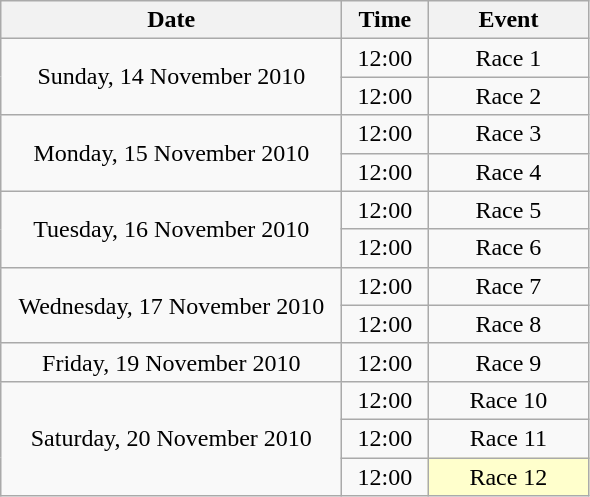<table class = "wikitable" style="text-align:center;">
<tr>
<th width=220>Date</th>
<th width=50>Time</th>
<th width=100>Event</th>
</tr>
<tr>
<td rowspan=2>Sunday, 14 November 2010</td>
<td>12:00</td>
<td>Race 1</td>
</tr>
<tr>
<td>12:00</td>
<td>Race 2</td>
</tr>
<tr>
<td rowspan=2>Monday, 15 November 2010</td>
<td>12:00</td>
<td>Race 3</td>
</tr>
<tr>
<td>12:00</td>
<td>Race 4</td>
</tr>
<tr>
<td rowspan=2>Tuesday, 16 November 2010</td>
<td>12:00</td>
<td>Race 5</td>
</tr>
<tr>
<td>12:00</td>
<td>Race 6</td>
</tr>
<tr>
<td rowspan=2>Wednesday, 17 November 2010</td>
<td>12:00</td>
<td>Race 7</td>
</tr>
<tr>
<td>12:00</td>
<td>Race 8</td>
</tr>
<tr>
<td>Friday, 19 November 2010</td>
<td>12:00</td>
<td>Race 9</td>
</tr>
<tr>
<td rowspan=3>Saturday, 20 November 2010</td>
<td>12:00</td>
<td>Race 10</td>
</tr>
<tr>
<td>12:00</td>
<td>Race 11</td>
</tr>
<tr>
<td>12:00</td>
<td bgcolor=ffffcc>Race 12</td>
</tr>
</table>
